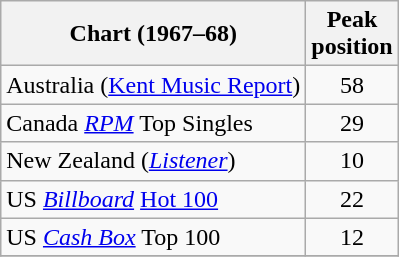<table class="wikitable sortable">
<tr>
<th>Chart (1967–68)</th>
<th>Peak<br>position</th>
</tr>
<tr>
<td>Australia (<a href='#'>Kent Music Report</a>)</td>
<td style="text-align:center;">58</td>
</tr>
<tr>
<td>Canada <em><a href='#'>RPM</a></em> Top Singles</td>
<td style="text-align:center;">29</td>
</tr>
<tr>
<td>New Zealand (<em><a href='#'>Listener</a></em>)</td>
<td style="text-align:center;">10</td>
</tr>
<tr>
<td>US <em><a href='#'>Billboard</a></em> <a href='#'>Hot 100</a></td>
<td style="text-align:center;">22</td>
</tr>
<tr>
<td>US <a href='#'><em>Cash Box</em></a> Top 100</td>
<td align="center">12</td>
</tr>
<tr>
</tr>
</table>
